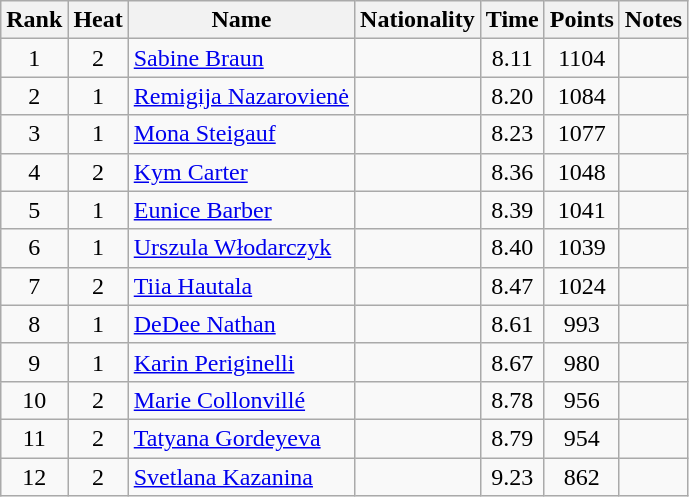<table class="wikitable sortable" style="text-align:center">
<tr>
<th>Rank</th>
<th>Heat</th>
<th>Name</th>
<th>Nationality</th>
<th>Time</th>
<th>Points</th>
<th>Notes</th>
</tr>
<tr>
<td>1</td>
<td>2</td>
<td align="left"><a href='#'>Sabine Braun</a></td>
<td align=left></td>
<td>8.11</td>
<td>1104</td>
<td></td>
</tr>
<tr>
<td>2</td>
<td>1</td>
<td align="left"><a href='#'>Remigija Nazarovienė</a></td>
<td align=left></td>
<td>8.20</td>
<td>1084</td>
<td></td>
</tr>
<tr>
<td>3</td>
<td>1</td>
<td align="left"><a href='#'>Mona Steigauf</a></td>
<td align=left></td>
<td>8.23</td>
<td>1077</td>
<td></td>
</tr>
<tr>
<td>4</td>
<td>2</td>
<td align="left"><a href='#'>Kym Carter</a></td>
<td align=left></td>
<td>8.36</td>
<td>1048</td>
<td></td>
</tr>
<tr>
<td>5</td>
<td>1</td>
<td align="left"><a href='#'>Eunice Barber</a></td>
<td align=left></td>
<td>8.39</td>
<td>1041</td>
<td></td>
</tr>
<tr>
<td>6</td>
<td>1</td>
<td align="left"><a href='#'>Urszula Włodarczyk</a></td>
<td align=left></td>
<td>8.40</td>
<td>1039</td>
<td></td>
</tr>
<tr>
<td>7</td>
<td>2</td>
<td align="left"><a href='#'>Tiia Hautala</a></td>
<td align=left></td>
<td>8.47</td>
<td>1024</td>
<td></td>
</tr>
<tr>
<td>8</td>
<td>1</td>
<td align="left"><a href='#'>DeDee Nathan</a></td>
<td align=left></td>
<td>8.61</td>
<td>993</td>
<td></td>
</tr>
<tr>
<td>9</td>
<td>1</td>
<td align="left"><a href='#'>Karin Periginelli</a></td>
<td align=left></td>
<td>8.67</td>
<td>980</td>
<td></td>
</tr>
<tr>
<td>10</td>
<td>2</td>
<td align="left"><a href='#'>Marie Collonvillé</a></td>
<td align=left></td>
<td>8.78</td>
<td>956</td>
<td></td>
</tr>
<tr>
<td>11</td>
<td>2</td>
<td align="left"><a href='#'>Tatyana Gordeyeva</a></td>
<td align=left></td>
<td>8.79</td>
<td>954</td>
<td></td>
</tr>
<tr>
<td>12</td>
<td>2</td>
<td align="left"><a href='#'>Svetlana Kazanina</a></td>
<td align=left></td>
<td>9.23</td>
<td>862</td>
<td></td>
</tr>
</table>
